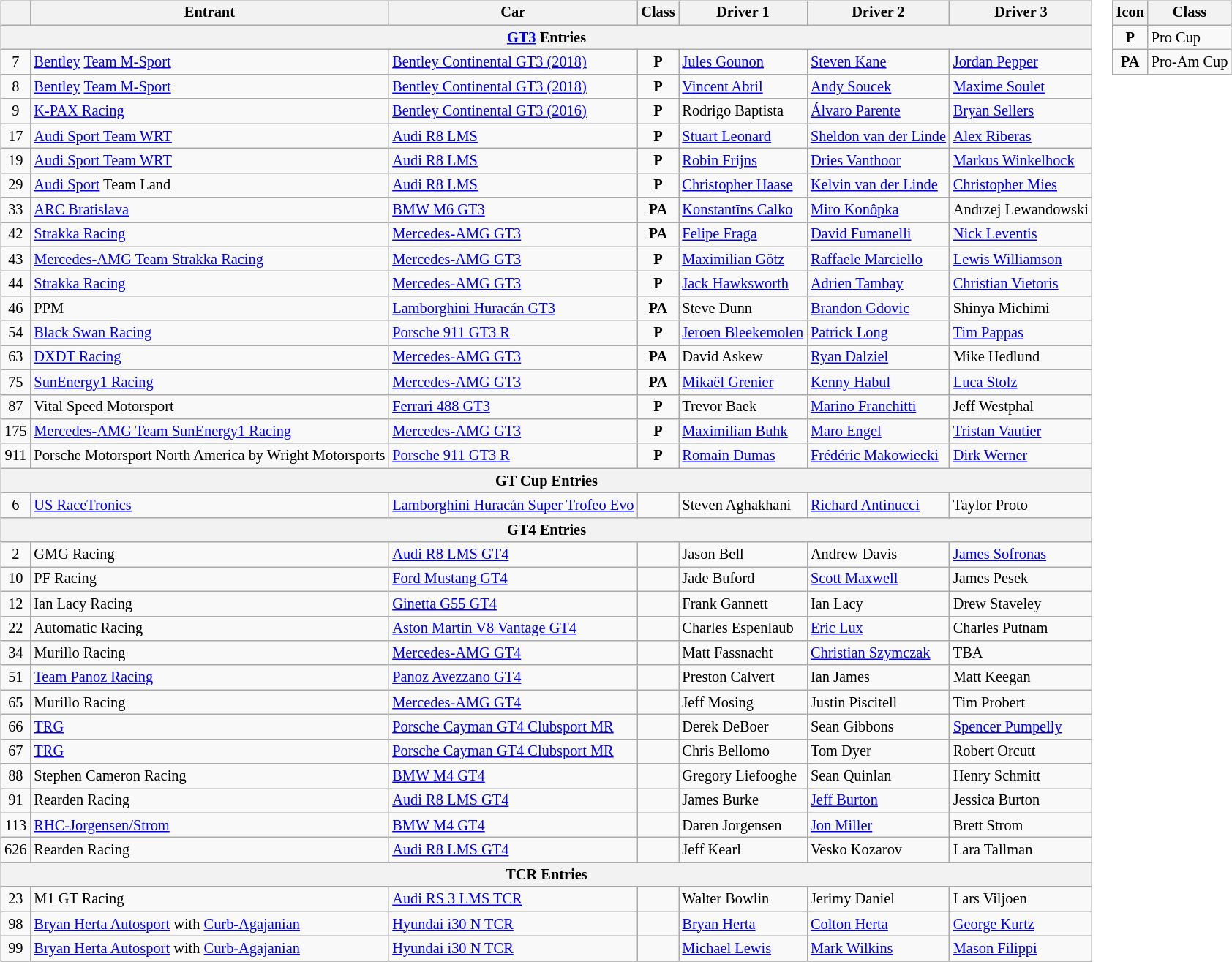<table>
<tr>
<td><br><table class="wikitable" style="font-size: 85%">
<tr>
<th></th>
<th>Entrant</th>
<th>Car</th>
<th>Class</th>
<th>Driver 1</th>
<th>Driver 2</th>
<th>Driver 3</th>
</tr>
<tr>
<th colspan=7><a href='#'>GT3</a> Entries</th>
</tr>
<tr>
<td align=center>7</td>
<td> <a href='#'>Bentley</a> <a href='#'>Team M-Sport</a></td>
<td><a href='#'>Bentley Continental GT3 (2018)</a></td>
<td align=center><strong><span>P</span></strong></td>
<td> <a href='#'>Jules Gounon</a></td>
<td> <a href='#'>Steven Kane</a></td>
<td> <a href='#'>Jordan Pepper</a></td>
</tr>
<tr>
<td align=center>8</td>
<td> <a href='#'>Bentley</a> <a href='#'>Team M-Sport</a></td>
<td><a href='#'>Bentley Continental GT3 (2018)</a></td>
<td align=center><strong><span>P</span></strong></td>
<td> <a href='#'>Vincent Abril</a></td>
<td> <a href='#'>Andy Soucek</a></td>
<td> <a href='#'>Maxime Soulet</a></td>
</tr>
<tr>
<td align=center>9</td>
<td> <a href='#'>K-PAX Racing</a></td>
<td><a href='#'>Bentley Continental GT3 (2016)</a></td>
<td align=center><strong><span>P</span></strong></td>
<td> Rodrigo Baptista</td>
<td> <a href='#'>Álvaro Parente</a></td>
<td> <a href='#'>Bryan Sellers</a></td>
</tr>
<tr>
<td align=center>17</td>
<td> <a href='#'>Audi Sport Team WRT</a></td>
<td><a href='#'>Audi R8 LMS</a></td>
<td align=center><strong><span>P</span></strong></td>
<td> <a href='#'>Stuart Leonard</a></td>
<td> <a href='#'>Sheldon van der Linde</a></td>
<td> <a href='#'>Alex Riberas</a></td>
</tr>
<tr>
<td align=center>19</td>
<td> <a href='#'>Audi Sport Team WRT</a></td>
<td><a href='#'>Audi R8 LMS</a></td>
<td align=center><strong><span>P</span></strong></td>
<td> <a href='#'>Robin Frijns</a></td>
<td> <a href='#'>Dries Vanthoor</a></td>
<td> <a href='#'>Markus Winkelhock</a></td>
</tr>
<tr>
<td align=center>29</td>
<td> <a href='#'>Audi Sport</a> Team Land</td>
<td><a href='#'>Audi R8 LMS</a></td>
<td align=center><strong><span>P</span></strong></td>
<td> <a href='#'>Christopher Haase</a></td>
<td> <a href='#'>Kelvin van der Linde</a></td>
<td> <a href='#'>Christopher Mies</a></td>
</tr>
<tr>
<td align=center>33</td>
<td> <a href='#'>ARC Bratislava</a></td>
<td><a href='#'>BMW M6 GT3</a></td>
<td align=center><strong><span>PA</span></strong></td>
<td> <a href='#'>Konstantīns Calko</a></td>
<td> <a href='#'>Miro Konôpka</a></td>
<td> Andrzej Lewandowski</td>
</tr>
<tr>
<td align=center>42</td>
<td> <a href='#'>Strakka Racing</a></td>
<td><a href='#'>Mercedes-AMG GT3</a></td>
<td align=center><strong><span>PA</span></strong></td>
<td> <a href='#'>Felipe Fraga</a></td>
<td> <a href='#'>David Fumanelli</a></td>
<td> <a href='#'>Nick Leventis</a></td>
</tr>
<tr>
<td align=center>43</td>
<td> <a href='#'>Mercedes-AMG Team Strakka Racing</a></td>
<td><a href='#'>Mercedes-AMG GT3</a></td>
<td align=center><strong><span>P</span></strong></td>
<td> <a href='#'>Maximilian Götz</a></td>
<td> <a href='#'>Raffaele Marciello</a></td>
<td> <a href='#'>Lewis Williamson</a></td>
</tr>
<tr>
<td align=center>44</td>
<td> <a href='#'>Strakka Racing</a></td>
<td><a href='#'>Mercedes-AMG GT3</a></td>
<td align=center><strong><span>P</span></strong></td>
<td> <a href='#'>Jack Hawksworth</a></td>
<td> <a href='#'>Adrien Tambay</a></td>
<td> <a href='#'>Christian Vietoris</a></td>
</tr>
<tr>
<td align=center>46</td>
<td> PPM</td>
<td><a href='#'>Lamborghini Huracán GT3</a></td>
<td align=center><strong><span>PA</span></strong></td>
<td> Steve Dunn</td>
<td> <a href='#'>Brandon Gdovic</a></td>
<td> Shinya Michimi</td>
</tr>
<tr>
<td align=center>54</td>
<td> <a href='#'>Black Swan Racing</a></td>
<td><a href='#'>Porsche 911 GT3 R</a></td>
<td align=center><strong><span>P</span></strong></td>
<td> <a href='#'>Jeroen Bleekemolen</a></td>
<td> <a href='#'>Patrick Long</a></td>
<td> <a href='#'>Tim Pappas</a></td>
</tr>
<tr>
<td align=center>63</td>
<td> <a href='#'>DXDT Racing</a></td>
<td><a href='#'>Mercedes-AMG GT3</a></td>
<td align=center><strong><span>PA</span></strong></td>
<td> David Askew</td>
<td> <a href='#'>Ryan Dalziel</a></td>
<td> Mike Hedlund</td>
</tr>
<tr>
<td align=center>75</td>
<td> <a href='#'>SunEnergy1 Racing</a></td>
<td><a href='#'>Mercedes-AMG GT3</a></td>
<td align=center><strong><span>PA</span></strong></td>
<td> <a href='#'>Mikaël Grenier</a></td>
<td> <a href='#'>Kenny Habul</a></td>
<td> <a href='#'>Luca Stolz</a></td>
</tr>
<tr>
<td align=center>87</td>
<td> Vital Speed Motorsport</td>
<td><a href='#'>Ferrari 488 GT3</a></td>
<td align=center><strong><span>P</span></strong></td>
<td> Trevor Baek</td>
<td> <a href='#'>Marino Franchitti</a></td>
<td> Jeff Westphal</td>
</tr>
<tr>
<td align=center>175</td>
<td> <a href='#'>Mercedes-AMG Team SunEnergy1 Racing</a></td>
<td><a href='#'>Mercedes-AMG GT3</a></td>
<td align=center><strong><span>P</span></strong></td>
<td> <a href='#'>Maximilian Buhk</a></td>
<td> <a href='#'>Maro Engel</a></td>
<td> <a href='#'>Tristan Vautier</a></td>
</tr>
<tr>
<td align=center>911</td>
<td> Porsche Motorsport North America by Wright Motorsports</td>
<td><a href='#'>Porsche 911 GT3 R</a></td>
<td align=center><strong><span>P</span></strong></td>
<td> <a href='#'>Romain Dumas</a></td>
<td> <a href='#'>Frédéric Makowiecki</a></td>
<td> <a href='#'>Dirk Werner</a></td>
</tr>
<tr>
<th colspan=7>GT Cup Entries</th>
</tr>
<tr>
<td align=center>6</td>
<td> <a href='#'>US RaceTronics</a></td>
<td><a href='#'>Lamborghini Huracán Super Trofeo Evo</a></td>
<td align=center></td>
<td> Steven Aghakhani</td>
<td> <a href='#'>Richard Antinucci</a></td>
<td> Taylor Proto</td>
</tr>
<tr>
<th colspan=7>GT4 Entries</th>
</tr>
<tr>
<td align=center>2</td>
<td> GMG Racing</td>
<td><a href='#'>Audi R8 LMS GT4</a></td>
<td align=center></td>
<td> Jason Bell</td>
<td> Andrew Davis</td>
<td> <a href='#'>James Sofronas</a></td>
</tr>
<tr>
<td align=center>10</td>
<td> PF Racing</td>
<td><a href='#'>Ford Mustang GT4</a></td>
<td align=center></td>
<td> Jade Buford</td>
<td> <a href='#'>Scott Maxwell</a></td>
<td> James Pesek</td>
</tr>
<tr>
<td align=center>12</td>
<td> Ian Lacy Racing</td>
<td><a href='#'>Ginetta G55 GT4</a></td>
<td align=center></td>
<td> Frank Gannett</td>
<td> Ian Lacy</td>
<td> Drew Staveley</td>
</tr>
<tr>
<td align=center>22</td>
<td> Automatic Racing</td>
<td><a href='#'>Aston Martin V8 Vantage GT4</a></td>
<td align=center></td>
<td> Charles Espenlaub</td>
<td> <a href='#'>Eric Lux</a></td>
<td> Charles Putnam</td>
</tr>
<tr>
<td align=center>34</td>
<td> Murillo Racing</td>
<td><a href='#'>Mercedes-AMG GT4</a></td>
<td align=center></td>
<td> Matt Fassnacht</td>
<td> <a href='#'>Christian Szymczak</a></td>
<td> TBA</td>
</tr>
<tr>
<td align=center>51</td>
<td> <a href='#'>Team Panoz Racing</a></td>
<td><a href='#'>Panoz Avezzano GT4</a></td>
<td align=center></td>
<td> Preston Calvert</td>
<td> Ian James</td>
<td> Matt Keegan</td>
</tr>
<tr>
<td align=center>65</td>
<td> Murillo Racing</td>
<td><a href='#'>Mercedes-AMG GT4</a></td>
<td align=center></td>
<td> Jeff Mosing</td>
<td> Justin Piscitell</td>
<td> Tim Probert</td>
</tr>
<tr>
<td align=center>66</td>
<td> <a href='#'>TRG</a></td>
<td><a href='#'>Porsche Cayman GT4 Clubsport MR</a></td>
<td align=center></td>
<td> Derek DeBoer</td>
<td> Sean Gibbons</td>
<td> <a href='#'>Spencer Pumpelly</a></td>
</tr>
<tr>
<td align=center>67</td>
<td> <a href='#'>TRG</a></td>
<td><a href='#'>Porsche Cayman GT4 Clubsport MR</a></td>
<td align=center></td>
<td> Chris Bellomo</td>
<td> Tom Dyer</td>
<td> Robert Orcutt</td>
</tr>
<tr>
<td align=center>88</td>
<td> Stephen Cameron Racing</td>
<td><a href='#'>BMW M4 GT4</a></td>
<td align=center></td>
<td> Gregory Liefooghe</td>
<td> Sean Quinlan</td>
<td> Henry Schmitt</td>
</tr>
<tr>
<td align=center>91</td>
<td> Rearden Racing</td>
<td><a href='#'>Audi R8 LMS GT4</a></td>
<td align=center></td>
<td> James Burke</td>
<td> <a href='#'>Jeff Burton</a></td>
<td> Jessica Burton</td>
</tr>
<tr>
<td align=center>113</td>
<td> <a href='#'>RHC-Jorgensen/Strom</a></td>
<td><a href='#'>BMW M4 GT4</a></td>
<td align=center></td>
<td> Daren Jorgensen</td>
<td> <a href='#'>Jon Miller</a></td>
<td> Brett Strom</td>
</tr>
<tr>
<td align=center>626</td>
<td> Rearden Racing</td>
<td><a href='#'>Audi R8 LMS GT4</a></td>
<td align=center></td>
<td> Jeff Kearl</td>
<td> Vesko Kozarov</td>
<td> Lara Tallman</td>
</tr>
<tr>
<th colspan=7>TCR Entries</th>
</tr>
<tr>
<td align=center>23</td>
<td> M1 GT Racing</td>
<td><a href='#'>Audi RS 3 LMS TCR</a></td>
<td align=center></td>
<td> Walter Bowlin</td>
<td> Jerimy Daniel</td>
<td> Lars Viljoen</td>
</tr>
<tr>
<td align=center>98</td>
<td> <a href='#'>Bryan Herta Autosport</a> with <a href='#'>Curb-Agajanian</a></td>
<td><a href='#'>Hyundai i30 N TCR</a></td>
<td align=center></td>
<td> <a href='#'>Bryan Herta</a></td>
<td> <a href='#'>Colton Herta</a></td>
<td> <a href='#'>George Kurtz</a></td>
</tr>
<tr>
<td align=center>99</td>
<td> <a href='#'>Bryan Herta Autosport</a> with <a href='#'>Curb-Agajanian</a></td>
<td><a href='#'>Hyundai i30 N TCR</a></td>
<td align=center></td>
<td> <a href='#'>Michael Lewis</a></td>
<td> <a href='#'>Mark Wilkins</a></td>
<td> <a href='#'>Mason Filippi</a></td>
</tr>
<tr>
</tr>
</table>
</td>
<td valign="top"><br><table class="wikitable" style="font-size: 85%;">
<tr>
<th>Icon</th>
<th>Class</th>
</tr>
<tr>
<td align=center><strong><span>P</span></strong></td>
<td>Pro Cup</td>
</tr>
<tr>
<td align=center><strong><span>PA</span></strong></td>
<td>Pro-Am Cup</td>
</tr>
<tr>
</tr>
</table>
</td>
</tr>
</table>
